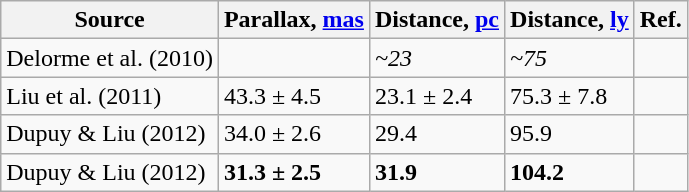<table class="wikitable">
<tr>
<th>Source</th>
<th>Parallax, <a href='#'>mas</a></th>
<th>Distance, <a href='#'>pc</a></th>
<th>Distance, <a href='#'>ly</a></th>
<th>Ref.</th>
</tr>
<tr>
<td>Delorme et al. (2010)</td>
<td></td>
<td><em>~23</em></td>
<td><em>~75</em></td>
<td></td>
</tr>
<tr>
<td>Liu et al. (2011)</td>
<td>43.3 ± 4.5</td>
<td>23.1 ± 2.4</td>
<td>75.3 ± 7.8</td>
<td></td>
</tr>
<tr>
<td>Dupuy & Liu (2012)<br></td>
<td>34.0 ± 2.6</td>
<td>29.4</td>
<td>95.9</td>
<td></td>
</tr>
<tr>
<td>Dupuy & Liu (2012)</td>
<td><strong>31.3 ± 2.5</strong></td>
<td><strong>31.9</strong></td>
<td><strong>104.2</strong></td>
<td></td>
</tr>
</table>
